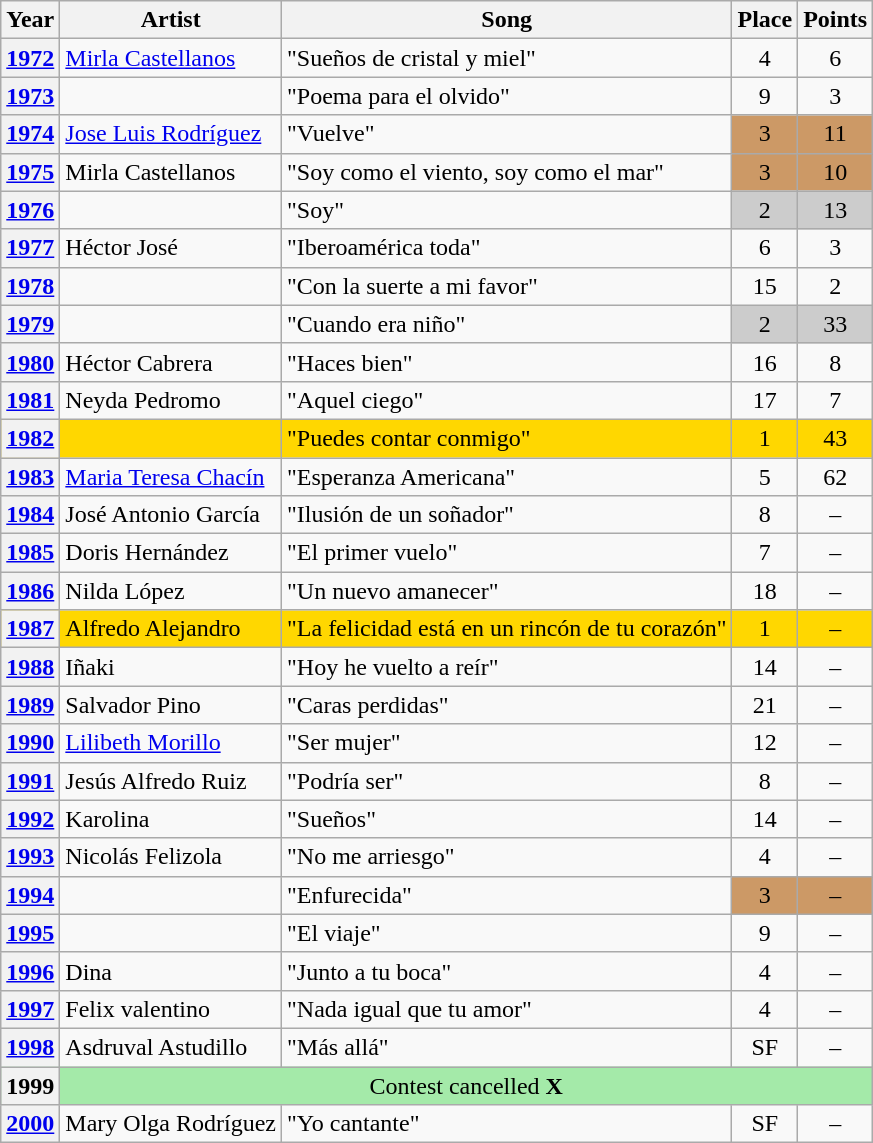<table class="wikitable sortable plainrowheaders">
<tr>
<th scope="col">Year</th>
<th scope="col">Artist</th>
<th scope="col">Song</th>
<th scope="col" data-sort-type="number">Place</th>
<th scope="col" data-sort-type="number">Points</th>
</tr>
<tr>
<th scope="row" style="text-align:center;"><a href='#'>1972</a></th>
<td><a href='#'>Mirla Castellanos</a></td>
<td>"Sueños de cristal y miel"</td>
<td style="text-align:center;">4</td>
<td style="text-align:center;">6</td>
</tr>
<tr>
<th scope="row" style="text-align:center;"><a href='#'>1973</a></th>
<td></td>
<td>"Poema para el olvido"</td>
<td style="text-align:center;">9</td>
<td style="text-align:center;">3</td>
</tr>
<tr>
<th scope="row" style="text-align:center;"><a href='#'>1974</a></th>
<td><a href='#'>Jose Luis Rodríguez</a></td>
<td>"Vuelve"</td>
<td style="text-align:center; background-color:#C96;">3</td>
<td style="text-align:center; background-color:#C96;">11</td>
</tr>
<tr>
<th scope="row" style="text-align:center;"><a href='#'>1975</a></th>
<td>Mirla Castellanos</td>
<td>"Soy como el viento, soy como el mar"</td>
<td style="text-align:center; background-color:#C96;">3</td>
<td style="text-align:center; background-color:#C96;">10</td>
</tr>
<tr>
<th scope="row" style="text-align:center;"><a href='#'>1976</a></th>
<td></td>
<td>"Soy"</td>
<td style="text-align:center; background-color:#CCC;">2</td>
<td style="text-align:center; background-color:#CCC;">13</td>
</tr>
<tr>
<th scope="row" style="text-align:center;"><a href='#'>1977</a></th>
<td>Héctor José</td>
<td>"Iberoamérica toda"</td>
<td style="text-align:center;">6</td>
<td style="text-align:center;">3</td>
</tr>
<tr>
<th scope="row" style="text-align:center;"><a href='#'>1978</a></th>
<td></td>
<td>"Con la suerte a mi favor"</td>
<td style="text-align:center;">15</td>
<td style="text-align:center;">2</td>
</tr>
<tr>
<th scope="row" style="text-align:center;"><a href='#'>1979</a></th>
<td></td>
<td>"Cuando era niño"</td>
<td style="text-align:center; background-color:#CCC;">2</td>
<td style="text-align:center; background-color:#CCC;">33</td>
</tr>
<tr>
<th scope="row" style="text-align:center;"><a href='#'>1980</a></th>
<td>Héctor Cabrera</td>
<td>"Haces bien"</td>
<td style="text-align:center;">16</td>
<td style="text-align:center;">8</td>
</tr>
<tr>
<th scope="row" style="text-align:center;"><a href='#'>1981</a></th>
<td>Neyda Pedromo</td>
<td>"Aquel ciego"</td>
<td style="text-align:center;">17</td>
<td style="text-align:center;">7</td>
</tr>
<tr style="background-color:#FFD700;">
<th scope="row" style="text-align:center;"><a href='#'>1982</a></th>
<td></td>
<td>"Puedes contar conmigo"</td>
<td style="text-align:center;">1</td>
<td style="text-align:center;">43</td>
</tr>
<tr>
<th scope="row" style="text-align:center;"><a href='#'>1983</a></th>
<td><a href='#'>Maria Teresa Chacín</a></td>
<td>"Esperanza Americana"</td>
<td style="text-align:center;">5</td>
<td style="text-align:center;">62</td>
</tr>
<tr>
<th scope="row" style="text-align:center;"><a href='#'>1984</a></th>
<td>José Antonio García</td>
<td>"Ilusión de un soñador"</td>
<td style="text-align:center;">8</td>
<td style="text-align:center;">–</td>
</tr>
<tr>
<th scope="row" style="text-align:center;"><a href='#'>1985</a></th>
<td>Doris Hernández</td>
<td>"El primer vuelo"</td>
<td style="text-align:center;">7</td>
<td style="text-align:center;">–</td>
</tr>
<tr>
<th scope="row" style="text-align:center;"><a href='#'>1986</a></th>
<td>Nilda López</td>
<td>"Un nuevo amanecer"</td>
<td style="text-align:center;">18</td>
<td style="text-align:center;">–</td>
</tr>
<tr style="background-color:#FFD700;">
<th scope="row" style="text-align:center;"><a href='#'>1987</a></th>
<td>Alfredo Alejandro</td>
<td>"La felicidad está en un rincón de tu corazón"</td>
<td style="text-align:center;">1</td>
<td style="text-align:center;">–</td>
</tr>
<tr>
<th scope="row" style="text-align:center;"><a href='#'>1988</a></th>
<td>Iñaki</td>
<td>"Hoy he vuelto a reír"</td>
<td style="text-align:center;">14</td>
<td style="text-align:center;">–</td>
</tr>
<tr>
<th scope="row" style="text-align:center;"><a href='#'>1989</a></th>
<td>Salvador Pino</td>
<td>"Caras perdidas"</td>
<td style="text-align:center;">21</td>
<td style="text-align:center;">–</td>
</tr>
<tr>
<th scope="row" style="text-align:center;"><a href='#'>1990</a></th>
<td><a href='#'>Lilibeth Morillo</a></td>
<td>"Ser mujer"</td>
<td style="text-align:center;">12</td>
<td style="text-align:center;">–</td>
</tr>
<tr>
<th scope="row" style="text-align:center;"><a href='#'>1991</a></th>
<td>Jesús Alfredo Ruiz</td>
<td>"Podría ser"</td>
<td style="text-align:center;">8</td>
<td style="text-align:center;">–</td>
</tr>
<tr>
<th scope="row" style="text-align:center;"><a href='#'>1992</a></th>
<td>Karolina</td>
<td>"Sueños"</td>
<td style="text-align:center;">14</td>
<td style="text-align:center;">–</td>
</tr>
<tr>
<th scope="row" style="text-align:center;"><a href='#'>1993</a></th>
<td>Nicolás Felizola</td>
<td>"No me arriesgo"</td>
<td style="text-align:center;">4</td>
<td style="text-align:center;">–</td>
</tr>
<tr>
<th scope="row" style="text-align:center;"><a href='#'>1994</a></th>
<td></td>
<td>"Enfurecida"</td>
<td style="text-align:center; background-color:#C96;">3</td>
<td style="text-align:center; background-color:#C96;">–</td>
</tr>
<tr>
<th scope="row" style="text-align:center;"><a href='#'>1995</a></th>
<td></td>
<td>"El viaje"</td>
<td style="text-align:center;">9</td>
<td style="text-align:center;">–</td>
</tr>
<tr>
<th scope="row" style="text-align:center;"><a href='#'>1996</a></th>
<td>Dina</td>
<td>"Junto a tu boca"</td>
<td style="text-align:center;">4</td>
<td style="text-align:center;">–</td>
</tr>
<tr>
<th scope="row" style="text-align:center;"><a href='#'>1997</a></th>
<td>Felix valentino</td>
<td>"Nada igual que tu amor"</td>
<td style="text-align:center;">4</td>
<td style="text-align:center;">–</td>
</tr>
<tr>
<th scope="row" style="text-align:center;"><a href='#'>1998</a></th>
<td>Asdruval Astudillo</td>
<td>"Más allá"</td>
<td style="text-align:center;">SF</td>
<td style="text-align:center;">–</td>
</tr>
<tr style="background-color:#A4EAA9;">
<th scope="row" style="text-align:center;">1999</th>
<td colspan="4" style="text-align:center;">Contest cancelled <strong>X</strong></td>
</tr>
<tr>
<th scope="row" style="text-align:center;"><a href='#'>2000</a></th>
<td>Mary Olga Rodríguez</td>
<td>"Yo cantante"</td>
<td style="text-align:center;">SF</td>
<td style="text-align:center;">–</td>
</tr>
</table>
